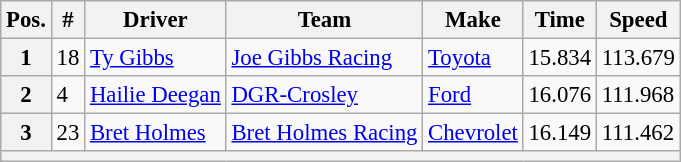<table class="wikitable" style="font-size:95%">
<tr>
<th>Pos.</th>
<th>#</th>
<th>Driver</th>
<th>Team</th>
<th>Make</th>
<th>Time</th>
<th>Speed</th>
</tr>
<tr>
<th>1</th>
<td>18</td>
<td><a href='#'>Ty Gibbs</a></td>
<td><a href='#'>Joe Gibbs Racing</a></td>
<td><a href='#'>Toyota</a></td>
<td>15.834</td>
<td>113.679</td>
</tr>
<tr>
<th>2</th>
<td>4</td>
<td><a href='#'>Hailie Deegan</a></td>
<td><a href='#'>DGR-Crosley</a></td>
<td><a href='#'>Ford</a></td>
<td>16.076</td>
<td>111.968</td>
</tr>
<tr>
<th>3</th>
<td>23</td>
<td><a href='#'>Bret Holmes</a></td>
<td><a href='#'>Bret Holmes Racing</a></td>
<td><a href='#'>Chevrolet</a></td>
<td>16.149</td>
<td>111.462</td>
</tr>
<tr>
<th colspan="7"></th>
</tr>
</table>
